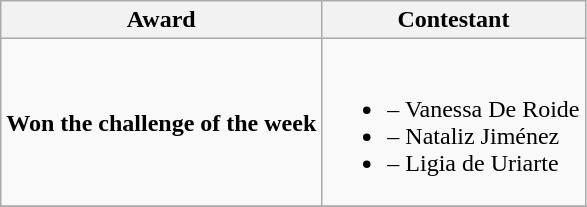<table class="wikitable" border="1">
<tr>
<th>Award</th>
<th>Contestant</th>
</tr>
<tr>
<td><strong>Won the challenge of the week</strong></td>
<td><br><ul><li><strong></strong> – Vanessa De Roide</li><li><strong></strong> – Nataliz Jiménez</li><li><strong></strong> – Ligia de Uriarte</li></ul></td>
</tr>
<tr>
</tr>
</table>
